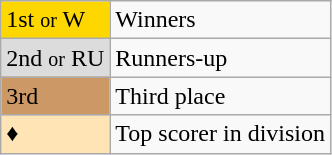<table class="wikitable" text-align:center">
<tr>
<td bgcolor=gold>1st <small>or</small> W</td>
<td>Winners</td>
</tr>
<tr>
<td bgcolor=#DCDCDC>2nd <small>or</small> RU</td>
<td>Runners-up</td>
</tr>
<tr>
<td bgcolor=#CC9966>3rd</td>
<td>Third place</td>
</tr>
<tr>
<td bgcolor=#FFE4B5>♦</td>
<td>Top scorer in division</td>
</tr>
</table>
